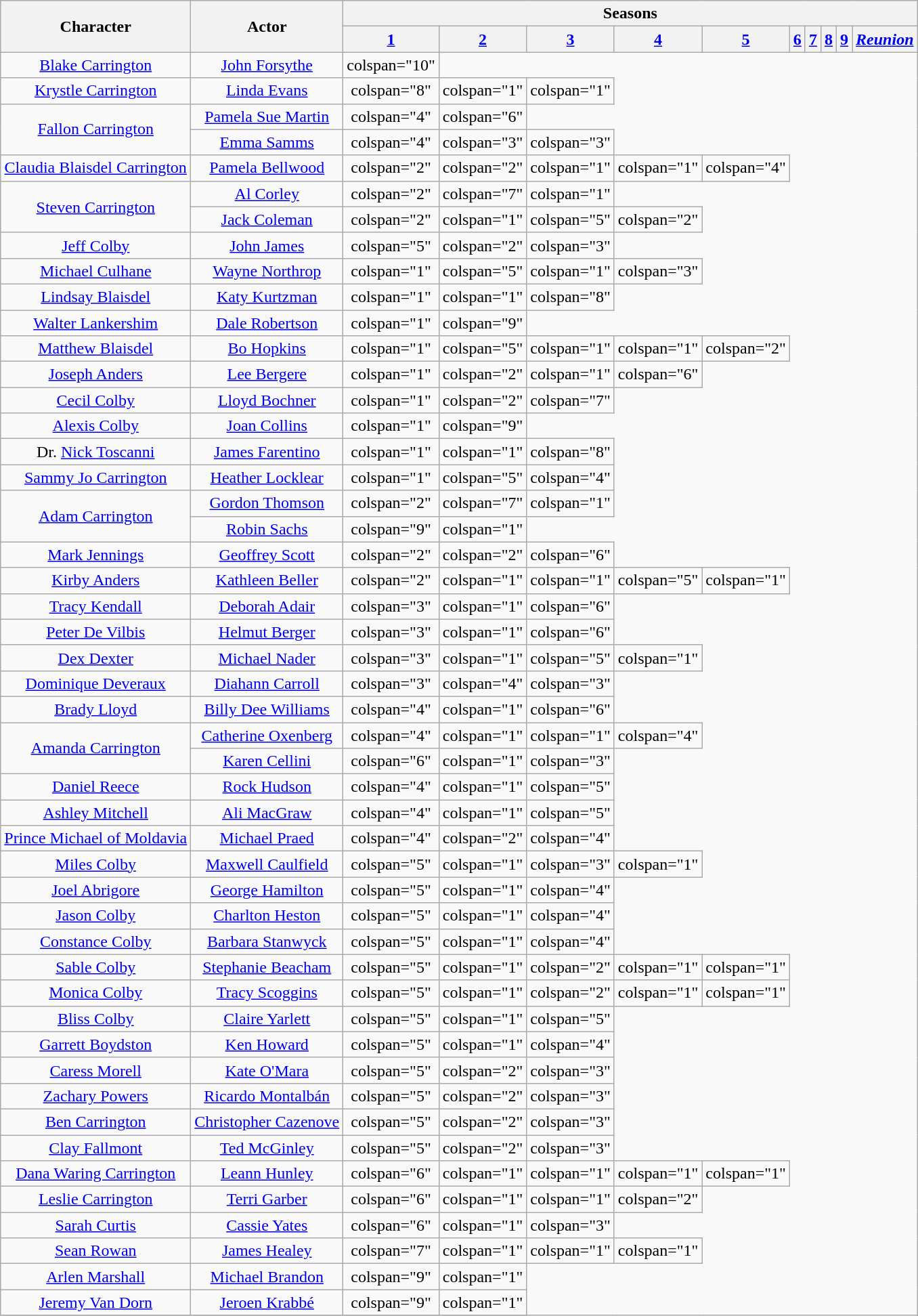<table class="wikitable sortable" style="text-align:center">
<tr>
<th rowspan="2">Character</th>
<th rowspan="2">Actor</th>
<th colspan="10">Seasons</th>
</tr>
<tr>
<th><a href='#'>1</a></th>
<th><a href='#'>2</a></th>
<th><a href='#'>3</a></th>
<th><a href='#'>4</a></th>
<th><a href='#'>5</a></th>
<th><a href='#'>6</a></th>
<th><a href='#'>7</a></th>
<th><a href='#'>8</a></th>
<th><a href='#'>9</a></th>
<th><a href='#'><em>Reunion</em></a></th>
</tr>
<tr>
<td><a href='#'>Blake Carrington</a></td>
<td><a href='#'>John Forsythe</a></td>
<td>colspan="10" </td>
</tr>
<tr>
<td><a href='#'>Krystle Carrington</a></td>
<td><a href='#'>Linda Evans</a></td>
<td>colspan="8"</td>
<td>colspan="1" </td>
<td>colspan="1" </td>
</tr>
<tr>
<td rowspan="2"><a href='#'>Fallon Carrington</a></td>
<td><a href='#'>Pamela Sue Martin</a></td>
<td>colspan="4" </td>
<td>colspan="6" </td>
</tr>
<tr>
<td><a href='#'>Emma Samms</a></td>
<td>colspan="4" </td>
<td>colspan="3" </td>
<td>colspan="3" </td>
</tr>
<tr>
<td><a href='#'>Claudia Blaisdel Carrington</a></td>
<td><a href='#'>Pamela Bellwood</a></td>
<td>colspan="2" </td>
<td>colspan="2" </td>
<td>colspan="1" </td>
<td>colspan="1" </td>
<td>colspan="4" </td>
</tr>
<tr>
<td rowspan="2"><a href='#'>Steven Carrington</a></td>
<td><a href='#'>Al Corley</a></td>
<td>colspan="2" </td>
<td>colspan="7" </td>
<td>colspan="1" </td>
</tr>
<tr>
<td><a href='#'>Jack Coleman</a></td>
<td>colspan="2" </td>
<td>colspan="1" </td>
<td>colspan="5" </td>
<td>colspan="2" </td>
</tr>
<tr>
<td><a href='#'>Jeff Colby</a></td>
<td><a href='#'>John James</a></td>
<td>colspan="5" </td>
<td>colspan="2" </td>
<td>colspan="3" </td>
</tr>
<tr>
<td><a href='#'>Michael Culhane</a></td>
<td><a href='#'>Wayne Northrop</a></td>
<td>colspan="1" </td>
<td>colspan="5" </td>
<td>colspan="1" </td>
<td>colspan="3" </td>
</tr>
<tr>
<td><a href='#'>Lindsay Blaisdel</a></td>
<td><a href='#'>Katy Kurtzman</a></td>
<td>colspan="1" </td>
<td>colspan="1" </td>
<td>colspan="8" </td>
</tr>
<tr>
<td><a href='#'>Walter Lankershim</a></td>
<td><a href='#'>Dale Robertson</a></td>
<td>colspan="1" </td>
<td>colspan="9" </td>
</tr>
<tr>
<td><a href='#'>Matthew Blaisdel</a></td>
<td><a href='#'>Bo Hopkins</a></td>
<td>colspan="1" </td>
<td>colspan="5" </td>
<td>colspan="1" </td>
<td>colspan="1" </td>
<td>colspan="2" </td>
</tr>
<tr>
<td><a href='#'>Joseph Anders</a></td>
<td><a href='#'>Lee Bergere</a></td>
<td>colspan="1" </td>
<td>colspan="2" </td>
<td>colspan="1" </td>
<td>colspan="6" </td>
</tr>
<tr>
<td><a href='#'>Cecil Colby</a></td>
<td><a href='#'>Lloyd Bochner</a></td>
<td>colspan="1" </td>
<td>colspan="2" </td>
<td>colspan="7" </td>
</tr>
<tr>
<td><a href='#'>Alexis Colby</a></td>
<td><a href='#'>Joan Collins</a></td>
<td>colspan="1" </td>
<td>colspan="9" </td>
</tr>
<tr>
<td>Dr. <a href='#'>Nick Toscanni</a></td>
<td><a href='#'>James Farentino</a></td>
<td>colspan="1" </td>
<td>colspan="1" </td>
<td>colspan="8" </td>
</tr>
<tr>
<td><a href='#'>Sammy Jo Carrington</a></td>
<td><a href='#'>Heather Locklear</a></td>
<td>colspan="1" </td>
<td>colspan="5" </td>
<td>colspan="4" </td>
</tr>
<tr>
<td rowspan="2"><a href='#'>Adam Carrington</a></td>
<td><a href='#'>Gordon Thomson</a></td>
<td>colspan="2" </td>
<td>colspan="7" </td>
<td>colspan="1" </td>
</tr>
<tr>
<td><a href='#'>Robin Sachs</a></td>
<td>colspan="9" </td>
<td>colspan="1" </td>
</tr>
<tr>
<td><a href='#'>Mark Jennings</a></td>
<td><a href='#'>Geoffrey Scott</a></td>
<td>colspan="2" </td>
<td>colspan="2" </td>
<td>colspan="6" </td>
</tr>
<tr>
<td><a href='#'>Kirby Anders</a></td>
<td><a href='#'>Kathleen Beller</a></td>
<td>colspan="2" </td>
<td>colspan="1" </td>
<td>colspan="1" </td>
<td>colspan="5" </td>
<td>colspan="1" </td>
</tr>
<tr>
<td><a href='#'>Tracy Kendall</a></td>
<td><a href='#'>Deborah Adair</a></td>
<td>colspan="3" </td>
<td>colspan="1" </td>
<td>colspan="6" </td>
</tr>
<tr>
<td><a href='#'>Peter De Vilbis</a></td>
<td><a href='#'>Helmut Berger</a></td>
<td>colspan="3" </td>
<td>colspan="1" </td>
<td>colspan="6" </td>
</tr>
<tr>
<td><a href='#'>Dex Dexter</a></td>
<td><a href='#'>Michael Nader</a></td>
<td>colspan="3" </td>
<td>colspan="1" </td>
<td>colspan="5" </td>
<td>colspan="1" </td>
</tr>
<tr>
<td><a href='#'>Dominique Deveraux</a></td>
<td><a href='#'>Diahann Carroll</a></td>
<td>colspan="3" </td>
<td>colspan="4" </td>
<td>colspan="3" </td>
</tr>
<tr>
<td><a href='#'>Brady Lloyd</a></td>
<td><a href='#'>Billy Dee Williams</a></td>
<td>colspan="4" </td>
<td>colspan="1" </td>
<td>colspan="6" </td>
</tr>
<tr>
<td rowspan="2"><a href='#'>Amanda Carrington</a></td>
<td><a href='#'>Catherine Oxenberg</a></td>
<td>colspan="4" </td>
<td>colspan="1" </td>
<td>colspan="1" </td>
<td>colspan="4" </td>
</tr>
<tr>
<td><a href='#'>Karen Cellini</a></td>
<td>colspan="6" </td>
<td>colspan="1" </td>
<td>colspan="3" </td>
</tr>
<tr>
<td><a href='#'>Daniel Reece</a></td>
<td><a href='#'>Rock Hudson</a></td>
<td>colspan="4" </td>
<td>colspan="1" </td>
<td>colspan="5" </td>
</tr>
<tr>
<td><a href='#'>Ashley Mitchell</a></td>
<td><a href='#'>Ali MacGraw</a></td>
<td>colspan="4" </td>
<td>colspan="1" </td>
<td>colspan="5" </td>
</tr>
<tr>
<td><a href='#'>Prince Michael of Moldavia</a></td>
<td><a href='#'>Michael Praed</a></td>
<td>colspan="4" </td>
<td>colspan="2" </td>
<td>colspan="4" </td>
</tr>
<tr>
<td><a href='#'>Miles Colby</a></td>
<td><a href='#'>Maxwell Caulfield</a></td>
<td>colspan="5" </td>
<td>colspan="1" </td>
<td>colspan="3" </td>
<td>colspan="1" </td>
</tr>
<tr>
<td><a href='#'>Joel Abrigore</a></td>
<td><a href='#'>George Hamilton</a></td>
<td>colspan="5" </td>
<td>colspan="1" </td>
<td>colspan="4" </td>
</tr>
<tr>
<td><a href='#'>Jason Colby</a></td>
<td><a href='#'>Charlton Heston</a></td>
<td>colspan="5" </td>
<td>colspan="1" </td>
<td>colspan="4" </td>
</tr>
<tr>
<td><a href='#'>Constance Colby</a></td>
<td><a href='#'>Barbara Stanwyck</a></td>
<td>colspan="5" </td>
<td>colspan="1" </td>
<td>colspan="4" </td>
</tr>
<tr>
<td><a href='#'>Sable Colby</a></td>
<td><a href='#'>Stephanie Beacham</a></td>
<td>colspan="5" </td>
<td>colspan="1" </td>
<td>colspan="2" </td>
<td>colspan="1" </td>
<td>colspan="1" </td>
</tr>
<tr>
<td><a href='#'>Monica Colby</a></td>
<td><a href='#'>Tracy Scoggins</a></td>
<td>colspan="5" </td>
<td>colspan="1" </td>
<td>colspan="2" </td>
<td>colspan="1" </td>
<td>colspan="1" </td>
</tr>
<tr>
<td><a href='#'>Bliss Colby</a></td>
<td><a href='#'>Claire Yarlett</a></td>
<td>colspan="5" </td>
<td>colspan="1" </td>
<td>colspan="5" </td>
</tr>
<tr>
<td><a href='#'>Garrett Boydston</a></td>
<td><a href='#'>Ken Howard</a></td>
<td>colspan="5" </td>
<td>colspan="1" </td>
<td>colspan="4" </td>
</tr>
<tr>
<td><a href='#'>Caress Morell</a></td>
<td><a href='#'>Kate O'Mara</a></td>
<td>colspan="5" </td>
<td>colspan="2" </td>
<td>colspan="3" </td>
</tr>
<tr>
<td><a href='#'>Zachary Powers</a></td>
<td><a href='#'>Ricardo Montalbán</a></td>
<td>colspan="5" </td>
<td>colspan="2" </td>
<td>colspan="3" </td>
</tr>
<tr>
<td><a href='#'>Ben Carrington</a></td>
<td><a href='#'>Christopher Cazenove</a></td>
<td>colspan="5" </td>
<td>colspan="2" </td>
<td>colspan="3" </td>
</tr>
<tr>
<td><a href='#'>Clay Fallmont</a></td>
<td><a href='#'>Ted McGinley</a></td>
<td>colspan="5" </td>
<td>colspan="2" </td>
<td>colspan="3" </td>
</tr>
<tr>
<td><a href='#'>Dana Waring Carrington</a></td>
<td><a href='#'>Leann Hunley</a></td>
<td>colspan="6" </td>
<td>colspan="1" </td>
<td>colspan="1" </td>
<td>colspan="1" </td>
<td>colspan="1" </td>
</tr>
<tr>
<td><a href='#'>Leslie Carrington</a></td>
<td><a href='#'>Terri Garber</a></td>
<td>colspan="6" </td>
<td>colspan="1" </td>
<td>colspan="1" </td>
<td>colspan="2" </td>
</tr>
<tr>
<td><a href='#'>Sarah Curtis</a></td>
<td><a href='#'>Cassie Yates</a></td>
<td>colspan="6" </td>
<td>colspan="1" </td>
<td>colspan="3" </td>
</tr>
<tr>
<td><a href='#'>Sean Rowan</a></td>
<td><a href='#'>James Healey</a></td>
<td>colspan="7" </td>
<td>colspan="1" </td>
<td>colspan="1" </td>
<td>colspan="1" </td>
</tr>
<tr>
<td><a href='#'>Arlen Marshall</a></td>
<td><a href='#'>Michael Brandon</a></td>
<td>colspan="9" </td>
<td>colspan="1" </td>
</tr>
<tr>
<td><a href='#'>Jeremy Van Dorn</a></td>
<td><a href='#'>Jeroen Krabbé</a></td>
<td>colspan="9" </td>
<td>colspan="1" </td>
</tr>
<tr>
</tr>
</table>
